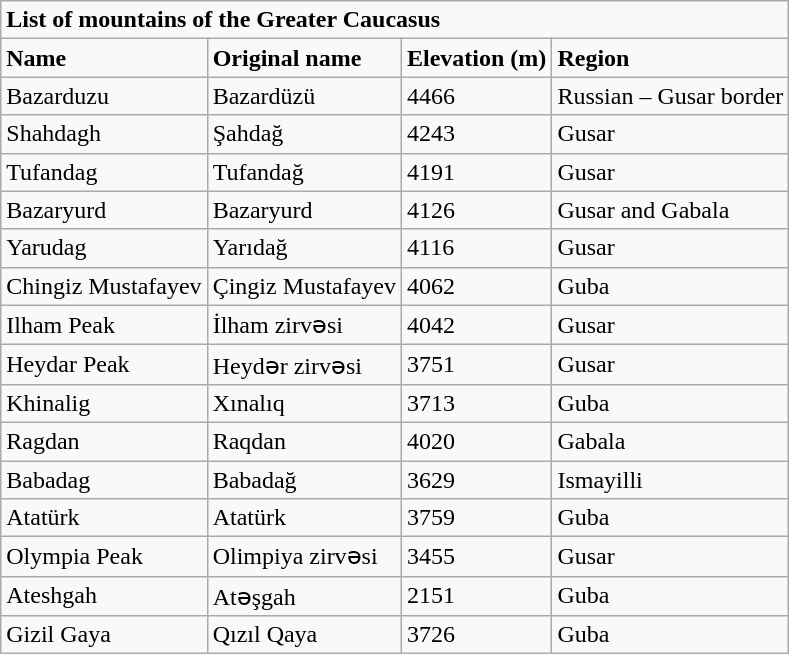<table class="wikitable">
<tr>
<td colspan="4"><strong>List of mountains of the Greater Caucasus</strong></td>
</tr>
<tr>
<td><strong>Name</strong></td>
<td><strong>Original name</strong></td>
<td><strong>Elevation  (m)</strong></td>
<td><strong>Region</strong></td>
</tr>
<tr>
<td>Bazarduzu</td>
<td>Bazardüzü</td>
<td>4466</td>
<td>Russian – Gusar border</td>
</tr>
<tr>
<td>Shahdagh</td>
<td>Şahdağ</td>
<td>4243</td>
<td>Gusar</td>
</tr>
<tr>
<td>Tufandag</td>
<td>Tufandağ</td>
<td>4191</td>
<td>Gusar</td>
</tr>
<tr>
<td>Bazaryurd</td>
<td>Bazaryurd</td>
<td>4126</td>
<td>Gusar and Gabala</td>
</tr>
<tr>
<td>Yarudag</td>
<td>Yarıdağ</td>
<td>4116</td>
<td>Gusar</td>
</tr>
<tr>
<td>Chingiz Mustafayev</td>
<td>Çingiz Mustafayev</td>
<td>4062</td>
<td>Guba</td>
</tr>
<tr>
<td>Ilham Peak</td>
<td>İlham zirvəsi</td>
<td>4042</td>
<td>Gusar</td>
</tr>
<tr>
<td>Heydar Peak</td>
<td>Heydər zirvəsi</td>
<td>3751</td>
<td>Gusar</td>
</tr>
<tr>
<td>Khinalig</td>
<td>Xınalıq</td>
<td>3713</td>
<td>Guba</td>
</tr>
<tr>
<td>Ragdan</td>
<td>Raqdan</td>
<td>4020</td>
<td>Gabala</td>
</tr>
<tr>
<td>Babadag</td>
<td>Babadağ</td>
<td>3629</td>
<td>Ismayilli</td>
</tr>
<tr>
<td>Atatürk</td>
<td>Atatürk</td>
<td>3759</td>
<td>Guba</td>
</tr>
<tr>
<td>Olympia Peak</td>
<td>Olimpiya zirvəsi</td>
<td>3455</td>
<td>Gusar</td>
</tr>
<tr>
<td>Ateshgah</td>
<td>Atəşgah</td>
<td>2151</td>
<td>Guba</td>
</tr>
<tr>
<td>Gizil Gaya</td>
<td>Qızıl Qaya</td>
<td>3726</td>
<td>Guba</td>
</tr>
</table>
